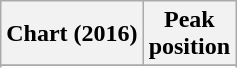<table class="wikitable sortable plainrowheaders" style="text-align:center">
<tr>
<th scope="col">Chart (2016)</th>
<th scope="col">Peak<br> position</th>
</tr>
<tr>
</tr>
<tr>
</tr>
<tr>
</tr>
</table>
